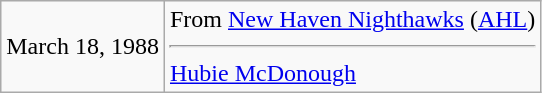<table class="wikitable">
<tr>
<td>March 18, 1988</td>
<td valign="top">From <a href='#'>New Haven Nighthawks</a> (<a href='#'>AHL</a>)<hr><a href='#'>Hubie McDonough</a></td>
</tr>
</table>
